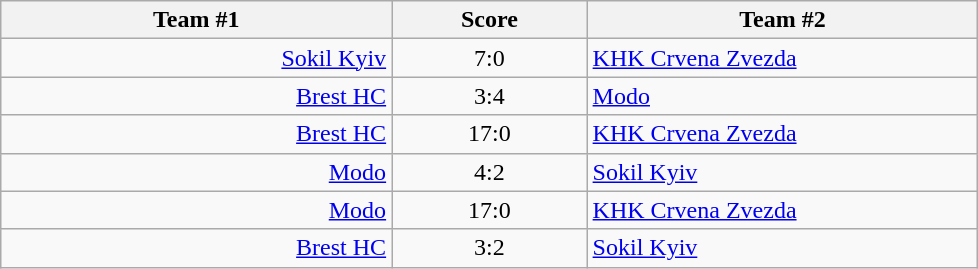<table class="wikitable" style="text-align: center;">
<tr>
<th width=22%>Team #1</th>
<th width=11%>Score</th>
<th width=22%>Team #2</th>
</tr>
<tr>
<td style="text-align: right;"><a href='#'>Sokil Kyiv</a> </td>
<td>7:0</td>
<td style="text-align: left;"> <a href='#'>KHK Crvena Zvezda</a></td>
</tr>
<tr>
<td style="text-align: right;"><a href='#'>Brest HC</a> </td>
<td>3:4</td>
<td style="text-align: left;"> <a href='#'>Modo</a></td>
</tr>
<tr>
<td style="text-align: right;"><a href='#'>Brest HC</a> </td>
<td>17:0</td>
<td style="text-align: left;"> <a href='#'>KHK Crvena Zvezda</a></td>
</tr>
<tr>
<td style="text-align: right;"><a href='#'>Modo</a> </td>
<td>4:2</td>
<td style="text-align: left;"> <a href='#'>Sokil Kyiv</a></td>
</tr>
<tr>
<td style="text-align: right;"><a href='#'>Modo</a> </td>
<td>17:0</td>
<td style="text-align: left;"> <a href='#'>KHK Crvena Zvezda</a></td>
</tr>
<tr>
<td style="text-align: right;"><a href='#'>Brest HC</a> </td>
<td>3:2</td>
<td style="text-align: left;"> <a href='#'>Sokil Kyiv</a></td>
</tr>
</table>
